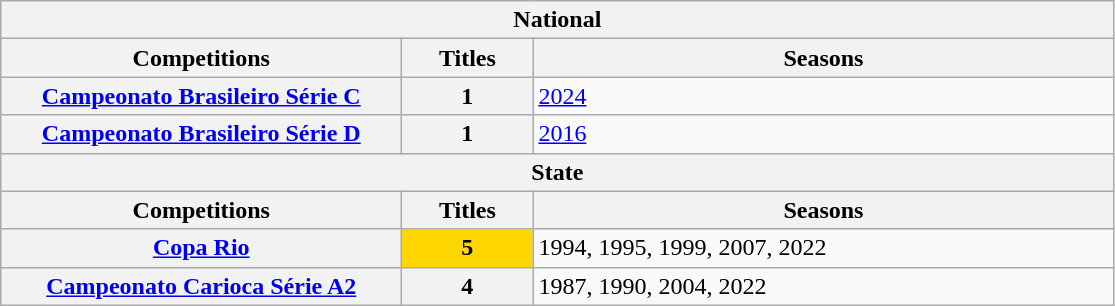<table class="wikitable">
<tr>
<th colspan="3">National</th>
</tr>
<tr>
<th style="width:260px">Competitions</th>
<th style="width:80px">Titles</th>
<th style="width:380px">Seasons</th>
</tr>
<tr>
<th style="text-align:center"><a href='#'>Campeonato Brasileiro Série C</a></th>
<th style="text-align:center"><strong>1</strong></th>
<td align="left"><a href='#'>2024</a></td>
</tr>
<tr>
<th style="text-align:center"><a href='#'>Campeonato Brasileiro Série D</a></th>
<th style="text-align:center"><strong>1</strong></th>
<td align="left"><a href='#'>2016</a></td>
</tr>
<tr>
<th colspan="3">State</th>
</tr>
<tr>
<th>Competitions</th>
<th>Titles</th>
<th>Seasons</th>
</tr>
<tr>
<th style="text-align:center"><a href='#'>Copa Rio</a></th>
<td bgcolor="gold" style="text-align:center"><strong>5</strong></td>
<td align="left">1994, 1995, 1999, 2007, 2022</td>
</tr>
<tr>
<th style="text-align:center"><a href='#'>Campeonato Carioca Série A2</a></th>
<th style="text-align:center"><strong>4</strong></th>
<td align="left">1987, 1990, 2004, 2022</td>
</tr>
</table>
